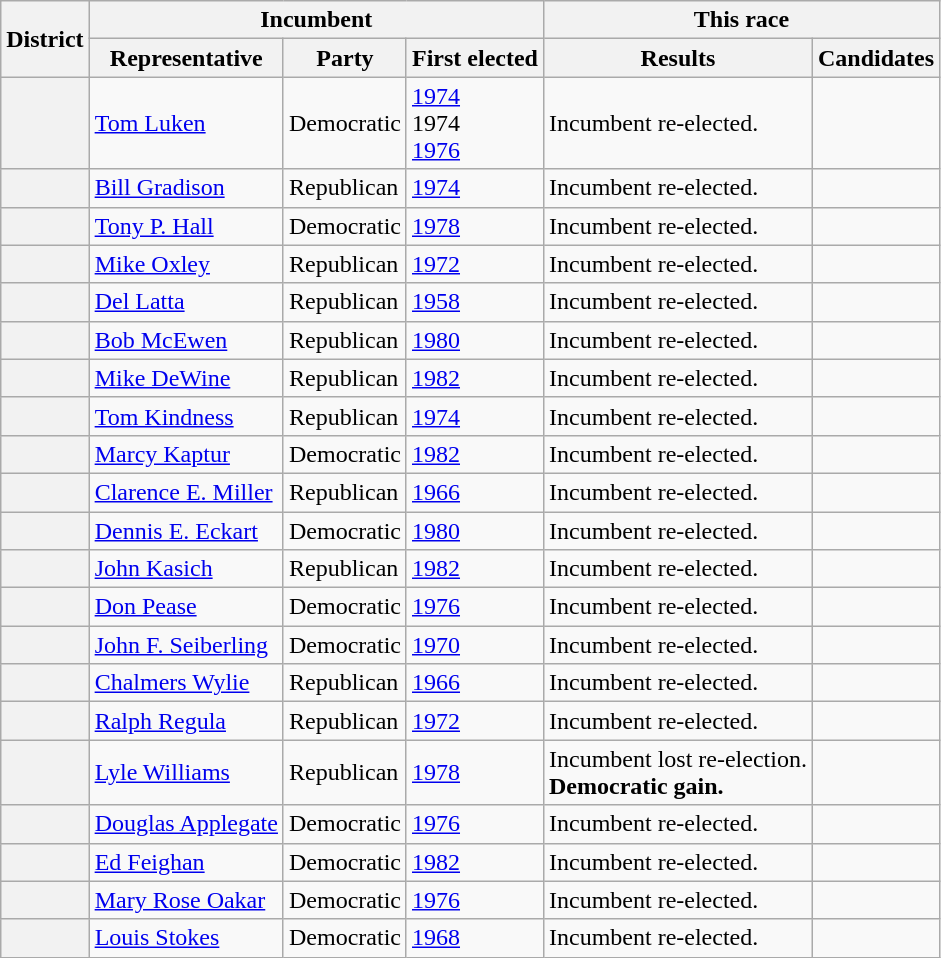<table class=wikitable>
<tr>
<th rowspan=2>District</th>
<th colspan=3>Incumbent</th>
<th colspan=2>This race</th>
</tr>
<tr>
<th>Representative</th>
<th>Party</th>
<th>First elected</th>
<th>Results</th>
<th>Candidates</th>
</tr>
<tr>
<th></th>
<td><a href='#'>Tom Luken</a></td>
<td>Democratic</td>
<td><a href='#'>1974 </a><br>1974 <br><a href='#'>1976</a></td>
<td>Incumbent re-elected.</td>
<td nowrap></td>
</tr>
<tr>
<th></th>
<td><a href='#'>Bill Gradison</a></td>
<td>Republican</td>
<td><a href='#'>1974</a></td>
<td>Incumbent re-elected.</td>
<td nowrap></td>
</tr>
<tr>
<th></th>
<td><a href='#'>Tony P. Hall</a></td>
<td>Democratic</td>
<td><a href='#'>1978</a></td>
<td>Incumbent re-elected.</td>
<td nowrap></td>
</tr>
<tr>
<th></th>
<td><a href='#'>Mike Oxley</a></td>
<td>Republican</td>
<td><a href='#'>1972</a></td>
<td>Incumbent re-elected.</td>
<td nowrap></td>
</tr>
<tr>
<th></th>
<td><a href='#'>Del Latta</a></td>
<td>Republican</td>
<td><a href='#'>1958</a></td>
<td>Incumbent re-elected.</td>
<td nowrap></td>
</tr>
<tr>
<th></th>
<td><a href='#'>Bob McEwen</a></td>
<td>Republican</td>
<td><a href='#'>1980</a></td>
<td>Incumbent re-elected.</td>
<td nowrap></td>
</tr>
<tr>
<th></th>
<td><a href='#'>Mike DeWine</a></td>
<td>Republican</td>
<td><a href='#'>1982</a></td>
<td>Incumbent re-elected.</td>
<td nowrap></td>
</tr>
<tr>
<th></th>
<td><a href='#'>Tom Kindness</a></td>
<td>Republican</td>
<td><a href='#'>1974</a></td>
<td>Incumbent re-elected.</td>
<td nowrap></td>
</tr>
<tr>
<th></th>
<td><a href='#'>Marcy Kaptur</a></td>
<td>Democratic</td>
<td><a href='#'>1982</a></td>
<td>Incumbent re-elected.</td>
<td nowrap></td>
</tr>
<tr>
<th></th>
<td><a href='#'>Clarence E. Miller</a></td>
<td>Republican</td>
<td><a href='#'>1966</a></td>
<td>Incumbent re-elected.</td>
<td nowrap></td>
</tr>
<tr>
<th></th>
<td><a href='#'>Dennis E. Eckart</a></td>
<td>Democratic</td>
<td><a href='#'>1980</a></td>
<td>Incumbent re-elected.</td>
<td nowrap></td>
</tr>
<tr>
<th></th>
<td><a href='#'>John Kasich</a></td>
<td>Republican</td>
<td><a href='#'>1982</a></td>
<td>Incumbent re-elected.</td>
<td nowrap></td>
</tr>
<tr>
<th></th>
<td><a href='#'>Don Pease</a></td>
<td>Democratic</td>
<td><a href='#'>1976</a></td>
<td>Incumbent re-elected.</td>
<td nowrap></td>
</tr>
<tr>
<th></th>
<td><a href='#'>John F. Seiberling</a></td>
<td>Democratic</td>
<td><a href='#'>1970</a></td>
<td>Incumbent re-elected.</td>
<td nowrap></td>
</tr>
<tr>
<th></th>
<td><a href='#'>Chalmers Wylie</a></td>
<td>Republican</td>
<td><a href='#'>1966</a></td>
<td>Incumbent re-elected.</td>
<td nowrap></td>
</tr>
<tr>
<th></th>
<td><a href='#'>Ralph Regula</a></td>
<td>Republican</td>
<td><a href='#'>1972</a></td>
<td>Incumbent re-elected.</td>
<td nowrap></td>
</tr>
<tr>
<th></th>
<td><a href='#'>Lyle Williams</a></td>
<td>Republican</td>
<td><a href='#'>1978</a></td>
<td>Incumbent lost re-election.<br><strong>Democratic gain.</strong></td>
<td nowrap></td>
</tr>
<tr>
<th></th>
<td><a href='#'>Douglas Applegate</a></td>
<td>Democratic</td>
<td><a href='#'>1976</a></td>
<td>Incumbent re-elected.</td>
<td nowrap></td>
</tr>
<tr>
<th></th>
<td><a href='#'>Ed Feighan</a></td>
<td>Democratic</td>
<td><a href='#'>1982</a></td>
<td>Incumbent re-elected.</td>
<td nowrap></td>
</tr>
<tr>
<th></th>
<td><a href='#'>Mary Rose Oakar</a></td>
<td>Democratic</td>
<td><a href='#'>1976</a></td>
<td>Incumbent re-elected.</td>
<td nowrap></td>
</tr>
<tr>
<th></th>
<td><a href='#'>Louis Stokes</a></td>
<td>Democratic</td>
<td><a href='#'>1968</a></td>
<td>Incumbent re-elected.</td>
<td nowrap></td>
</tr>
</table>
